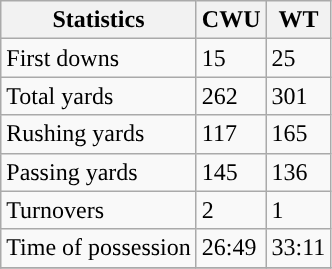<table class="wikitable">
<tr>
<th>Statistics</th>
<th>CWU</th>
<th>WT</th>
</tr>
<tr>
<td>First downs</td>
<td>15</td>
<td>25</td>
</tr>
<tr>
<td>Total yards</td>
<td>262</td>
<td>301</td>
</tr>
<tr>
<td>Rushing yards</td>
<td>117</td>
<td>165</td>
</tr>
<tr>
<td>Passing yards</td>
<td>145</td>
<td>136</td>
</tr>
<tr>
<td>Turnovers</td>
<td>2</td>
<td>1</td>
</tr>
<tr>
<td>Time of possession</td>
<td>26:49</td>
<td>33:11</td>
</tr>
<tr>
</tr>
</table>
